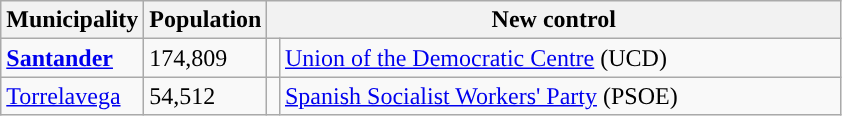<table class="wikitable sortable">
<tr>
<th>Municipality</th>
<th>Population</th>
<th colspan="2" style="width:375px;">New control</th>
</tr>
<tr>
<td><strong><a href='#'>Santander</a></strong></td>
<td>174,809</td>
<td width="1" style="color:inherit;background:"></td>
<td><a href='#'>Union of the Democratic Centre</a> (UCD)</td>
</tr>
<tr>
<td><a href='#'>Torrelavega</a></td>
<td>54,512</td>
<td style="color:inherit;background:"></td>
<td><a href='#'>Spanish Socialist Workers' Party</a> (PSOE)</td>
</tr>
</table>
